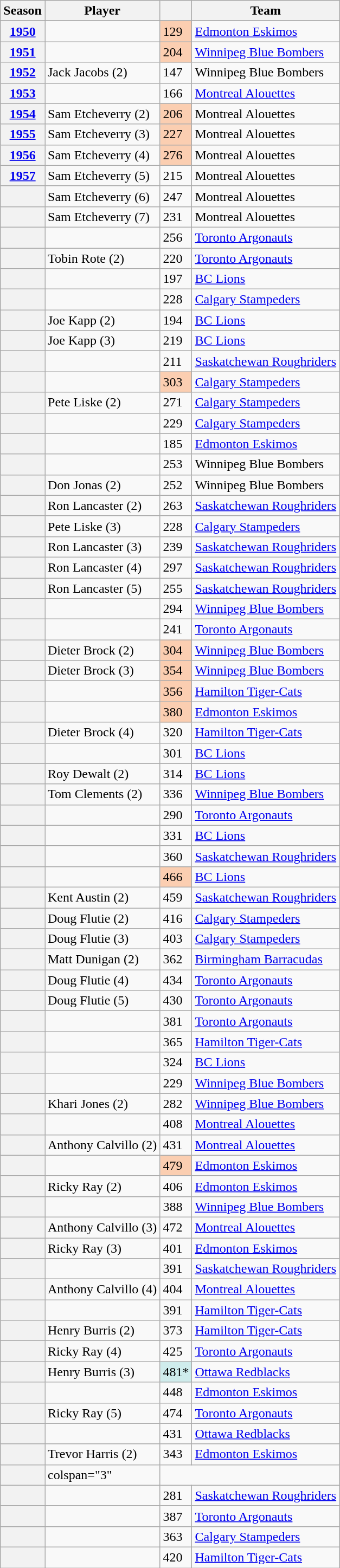<table class="plainrowheaders sortable wikitable">
<tr>
<th scope=col>Season</th>
<th scope=col>Player</th>
<th scope=col></th>
<th scope=col>Team</th>
</tr>
<tr>
</tr>
<tr>
<th scope=row><a href='#'>1950</a></th>
<td></td>
<td style="background-color:#FBCEB1">129</td>
<td><a href='#'>Edmonton Eskimos</a></td>
</tr>
<tr>
<th scope=row><a href='#'>1951</a></th>
<td></td>
<td style="background-color:#FBCEB1">204</td>
<td><a href='#'>Winnipeg Blue Bombers</a></td>
</tr>
<tr>
<th scope=row><a href='#'>1952</a></th>
<td>Jack Jacobs (2)</td>
<td>147</td>
<td>Winnipeg Blue Bombers</td>
</tr>
<tr>
<th scope=row><a href='#'>1953</a></th>
<td></td>
<td>166</td>
<td><a href='#'>Montreal Alouettes</a></td>
</tr>
<tr>
<th scope=row><a href='#'>1954</a></th>
<td>Sam Etcheverry (2)</td>
<td style="background-color:#FBCEB1">206</td>
<td>Montreal Alouettes</td>
</tr>
<tr>
<th scope=row><a href='#'>1955</a></th>
<td>Sam Etcheverry (3)</td>
<td style="background-color:#FBCEB1">227</td>
<td>Montreal Alouettes</td>
</tr>
<tr>
<th scope=row><a href='#'>1956</a></th>
<td>Sam Etcheverry (4)</td>
<td style="background-color:#FBCEB1">276</td>
<td>Montreal Alouettes</td>
</tr>
<tr>
<th scope=row><a href='#'>1957</a></th>
<td>Sam Etcheverry (5)</td>
<td>215</td>
<td>Montreal Alouettes</td>
</tr>
<tr>
<th scope=row></th>
<td>Sam Etcheverry (6)</td>
<td>247</td>
<td>Montreal Alouettes</td>
</tr>
<tr>
<th scope=row></th>
<td>Sam Etcheverry (7)</td>
<td>231</td>
<td>Montreal Alouettes</td>
</tr>
<tr>
<th scope=row></th>
<td></td>
<td>256</td>
<td><a href='#'>Toronto Argonauts</a></td>
</tr>
<tr>
<th scope=row></th>
<td>Tobin Rote (2)</td>
<td>220</td>
<td><a href='#'>Toronto Argonauts</a></td>
</tr>
<tr>
<th scope=row></th>
<td></td>
<td>197</td>
<td><a href='#'>BC Lions</a></td>
</tr>
<tr>
<th scope=row></th>
<td></td>
<td>228</td>
<td><a href='#'>Calgary Stampeders</a></td>
</tr>
<tr>
<th scope=row></th>
<td>Joe Kapp (2)</td>
<td>194</td>
<td><a href='#'>BC Lions</a></td>
</tr>
<tr>
<th scope=row></th>
<td>Joe Kapp (3)</td>
<td>219</td>
<td><a href='#'>BC Lions</a></td>
</tr>
<tr>
<th scope=row></th>
<td></td>
<td>211</td>
<td><a href='#'>Saskatchewan Roughriders</a></td>
</tr>
<tr>
<th scope=row></th>
<td></td>
<td style="background-color:#FBCEB1">303</td>
<td><a href='#'>Calgary Stampeders</a></td>
</tr>
<tr>
<th scope=row></th>
<td>Pete Liske (2)</td>
<td>271</td>
<td><a href='#'>Calgary Stampeders</a></td>
</tr>
<tr>
<th scope=row></th>
<td></td>
<td>229</td>
<td><a href='#'>Calgary Stampeders</a></td>
</tr>
<tr>
<th scope=row></th>
<td></td>
<td>185</td>
<td><a href='#'>Edmonton Eskimos</a></td>
</tr>
<tr>
<th scope=row></th>
<td></td>
<td>253</td>
<td>Winnipeg Blue Bombers</td>
</tr>
<tr>
<th scope=row></th>
<td>Don Jonas (2)</td>
<td>252</td>
<td>Winnipeg Blue Bombers</td>
</tr>
<tr>
<th scope=row></th>
<td>Ron Lancaster (2)</td>
<td>263</td>
<td><a href='#'>Saskatchewan Roughriders</a></td>
</tr>
<tr>
<th scope=row></th>
<td>Pete Liske (3)</td>
<td>228</td>
<td><a href='#'>Calgary Stampeders</a></td>
</tr>
<tr>
<th scope=row></th>
<td>Ron Lancaster (3)</td>
<td>239</td>
<td><a href='#'>Saskatchewan Roughriders</a></td>
</tr>
<tr>
<th scope=row></th>
<td>Ron Lancaster (4)</td>
<td>297</td>
<td><a href='#'>Saskatchewan Roughriders</a></td>
</tr>
<tr>
<th scope=row></th>
<td>Ron Lancaster (5)</td>
<td>255</td>
<td><a href='#'>Saskatchewan Roughriders</a></td>
</tr>
<tr>
<th scope=row></th>
<td></td>
<td>294</td>
<td><a href='#'>Winnipeg Blue Bombers</a></td>
</tr>
<tr>
<th scope=row></th>
<td></td>
<td>241</td>
<td><a href='#'>Toronto Argonauts</a></td>
</tr>
<tr>
<th scope=row></th>
<td>Dieter Brock (2)</td>
<td style="background-color:#FBCEB1">304</td>
<td><a href='#'>Winnipeg Blue Bombers</a></td>
</tr>
<tr>
<th scope=row></th>
<td>Dieter Brock (3)</td>
<td style="background-color:#FBCEB1">354</td>
<td><a href='#'>Winnipeg Blue Bombers</a></td>
</tr>
<tr>
<th scope=row></th>
<td></td>
<td style="background-color:#FBCEB1">356</td>
<td><a href='#'>Hamilton Tiger-Cats</a></td>
</tr>
<tr>
<th scope=row></th>
<td></td>
<td style="background-color:#FBCEB1">380</td>
<td><a href='#'>Edmonton Eskimos</a></td>
</tr>
<tr>
<th scope=row></th>
<td>Dieter Brock (4)</td>
<td>320</td>
<td><a href='#'>Hamilton Tiger-Cats</a></td>
</tr>
<tr>
<th scope=row></th>
<td></td>
<td>301</td>
<td><a href='#'>BC Lions</a></td>
</tr>
<tr>
<th scope=row></th>
<td>Roy Dewalt (2)</td>
<td>314</td>
<td><a href='#'>BC Lions</a></td>
</tr>
<tr>
<th scope=row></th>
<td>Tom Clements (2)</td>
<td>336</td>
<td><a href='#'>Winnipeg Blue Bombers</a></td>
</tr>
<tr>
<th scope=row></th>
<td></td>
<td>290</td>
<td><a href='#'>Toronto Argonauts</a></td>
</tr>
<tr>
<th scope=row></th>
<td></td>
<td>331</td>
<td><a href='#'>BC Lions</a></td>
</tr>
<tr>
<th scope=row></th>
<td></td>
<td>360</td>
<td><a href='#'>Saskatchewan Roughriders</a></td>
</tr>
<tr>
<th scope=row></th>
<td></td>
<td style="background-color:#FBCEB1">466</td>
<td><a href='#'>BC Lions</a></td>
</tr>
<tr>
<th scope=row></th>
<td>Kent Austin (2)</td>
<td>459</td>
<td><a href='#'>Saskatchewan Roughriders</a></td>
</tr>
<tr>
<th scope=row></th>
<td>Doug Flutie (2)</td>
<td>416</td>
<td><a href='#'>Calgary Stampeders</a></td>
</tr>
<tr>
<th scope=row></th>
<td>Doug Flutie (3)</td>
<td>403</td>
<td><a href='#'>Calgary Stampeders</a></td>
</tr>
<tr>
<th scope=row></th>
<td>Matt Dunigan (2)</td>
<td>362</td>
<td><a href='#'>Birmingham Barracudas</a></td>
</tr>
<tr>
<th scope=row></th>
<td>Doug Flutie (4)</td>
<td>434</td>
<td><a href='#'>Toronto Argonauts</a></td>
</tr>
<tr>
<th scope=row></th>
<td>Doug Flutie (5)</td>
<td>430</td>
<td><a href='#'>Toronto Argonauts</a></td>
</tr>
<tr>
<th scope=row></th>
<td></td>
<td>381</td>
<td><a href='#'>Toronto Argonauts</a></td>
</tr>
<tr>
<th scope=row></th>
<td></td>
<td>365</td>
<td><a href='#'>Hamilton Tiger-Cats</a></td>
</tr>
<tr>
<th scope=row></th>
<td></td>
<td>324</td>
<td><a href='#'>BC Lions</a></td>
</tr>
<tr>
<th scope=row></th>
<td></td>
<td>229</td>
<td><a href='#'>Winnipeg Blue Bombers</a></td>
</tr>
<tr>
<th scope=row></th>
<td>Khari Jones (2)</td>
<td>282</td>
<td><a href='#'>Winnipeg Blue Bombers</a></td>
</tr>
<tr>
<th scope=row></th>
<td></td>
<td>408</td>
<td><a href='#'>Montreal Alouettes</a></td>
</tr>
<tr>
<th scope=row></th>
<td>Anthony Calvillo (2)</td>
<td>431</td>
<td><a href='#'>Montreal Alouettes</a></td>
</tr>
<tr>
<th scope=row></th>
<td></td>
<td style="background-color:#FBCEB1">479</td>
<td><a href='#'>Edmonton Eskimos</a></td>
</tr>
<tr>
<th scope=row></th>
<td>Ricky Ray (2)</td>
<td>406</td>
<td><a href='#'>Edmonton Eskimos</a></td>
</tr>
<tr>
<th scope=row></th>
<td></td>
<td>388</td>
<td><a href='#'>Winnipeg Blue Bombers</a></td>
</tr>
<tr>
<th scope=row></th>
<td>Anthony Calvillo (3)</td>
<td>472</td>
<td><a href='#'>Montreal Alouettes</a></td>
</tr>
<tr>
<th scope=row></th>
<td>Ricky Ray (3)</td>
<td>401</td>
<td><a href='#'>Edmonton Eskimos</a></td>
</tr>
<tr>
<th scope=row></th>
<td></td>
<td>391</td>
<td><a href='#'>Saskatchewan Roughriders</a></td>
</tr>
<tr>
<th scope=row></th>
<td>Anthony Calvillo (4)</td>
<td>404</td>
<td><a href='#'>Montreal Alouettes</a></td>
</tr>
<tr>
<th scope=row></th>
<td></td>
<td>391</td>
<td><a href='#'>Hamilton Tiger-Cats</a></td>
</tr>
<tr>
<th scope=row></th>
<td>Henry Burris (2)</td>
<td>373</td>
<td><a href='#'>Hamilton Tiger-Cats</a></td>
</tr>
<tr>
<th scope=row></th>
<td>Ricky Ray (4)</td>
<td>425</td>
<td><a href='#'>Toronto Argonauts</a></td>
</tr>
<tr>
<th scope=row></th>
<td>Henry Burris (3)</td>
<td style="background-color:#CFECEC">481*</td>
<td><a href='#'>Ottawa Redblacks</a></td>
</tr>
<tr>
<th scope=row></th>
<td></td>
<td>448</td>
<td><a href='#'>Edmonton Eskimos</a></td>
</tr>
<tr>
<th scope=row></th>
<td>Ricky Ray (5)</td>
<td>474</td>
<td><a href='#'>Toronto Argonauts</a></td>
</tr>
<tr>
<th scope=row></th>
<td></td>
<td>431</td>
<td><a href='#'>Ottawa Redblacks</a></td>
</tr>
<tr>
<th scope=row></th>
<td>Trevor Harris (2)</td>
<td>343</td>
<td><a href='#'>Edmonton Eskimos</a></td>
</tr>
<tr>
<th scope=row></th>
<td>colspan="3" </td>
</tr>
<tr>
<th scope=row></th>
<td></td>
<td>281</td>
<td><a href='#'>Saskatchewan Roughriders</a></td>
</tr>
<tr>
<th scope=row></th>
<td></td>
<td>387</td>
<td><a href='#'>Toronto Argonauts</a></td>
</tr>
<tr>
<th scope=row></th>
<td></td>
<td>363</td>
<td><a href='#'>Calgary Stampeders</a></td>
</tr>
<tr>
<th scope=row></th>
<td></td>
<td>420</td>
<td><a href='#'>Hamilton Tiger-Cats</a></td>
</tr>
</table>
